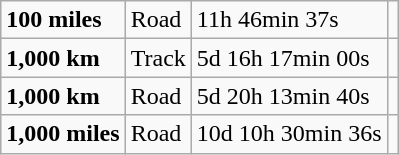<table class=wikitable>
<tr>
<td><strong>100 miles</strong></td>
<td>Road</td>
<td>11h 46min 37s</td>
<td></td>
</tr>
<tr>
<td><strong>1,000 km</strong></td>
<td>Track</td>
<td>5d 16h 17min 00s</td>
<td></td>
</tr>
<tr>
<td><strong>1,000 km</strong></td>
<td>Road</td>
<td>5d 20h 13min 40s</td>
<td></td>
</tr>
<tr>
<td><strong>1,000 miles</strong></td>
<td>Road</td>
<td>10d 10h 30min 36s</td>
<td></td>
</tr>
</table>
